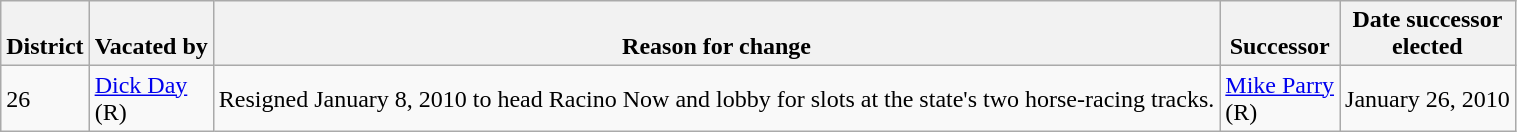<table class="wikitable sortable">
<tr style="vertical-align:bottom;">
<th>District</th>
<th>Vacated by</th>
<th>Reason for change</th>
<th>Successor</th>
<th>Date successor<br>elected</th>
</tr>
<tr>
<td>26</td>
<td nowrap ><a href='#'>Dick Day</a><br>(R)</td>
<td>Resigned January 8, 2010 to head Racino Now and lobby for slots at the state's two horse-racing tracks.</td>
<td nowrap ><a href='#'>Mike Parry</a><br>(R)</td>
<td>January 26, 2010</td>
</tr>
</table>
